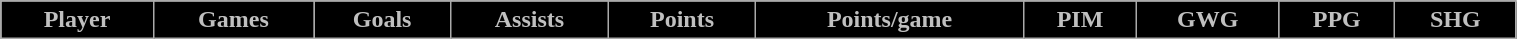<table class="wikitable" style="width:80%;">
<tr style="text-align:center; background:black; color:silver;">
<td><strong>Player</strong></td>
<td><strong>Games</strong></td>
<td><strong>Goals</strong></td>
<td><strong>Assists</strong></td>
<td><strong>Points</strong></td>
<td><strong>Points/game</strong></td>
<td><strong>PIM</strong></td>
<td><strong>GWG</strong></td>
<td><strong>PPG</strong></td>
<td><strong>SHG</strong></td>
</tr>
</table>
